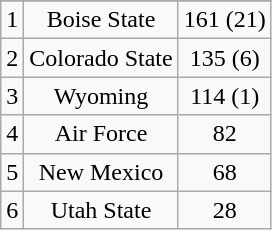<table class="wikitable" style="display: inline-table;">
<tr align="center">
</tr>
<tr align="center">
<td>1</td>
<td>Boise State</td>
<td>161 (21)</td>
</tr>
<tr align="center">
<td>2</td>
<td>Colorado State</td>
<td>135 (6)</td>
</tr>
<tr align="center">
<td>3</td>
<td>Wyoming</td>
<td>114 (1)</td>
</tr>
<tr align="center">
<td>4</td>
<td>Air Force</td>
<td>82</td>
</tr>
<tr align="center">
<td>5</td>
<td>New Mexico</td>
<td>68</td>
</tr>
<tr align="center">
<td>6</td>
<td>Utah State</td>
<td>28</td>
</tr>
</table>
